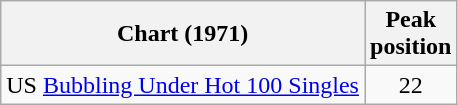<table class="wikitable sortable">
<tr>
<th>Chart (1971)</th>
<th>Peak<br>position</th>
</tr>
<tr>
<td>US <a href='#'>Bubbling Under Hot 100 Singles</a></td>
<td align="center">22</td>
</tr>
</table>
